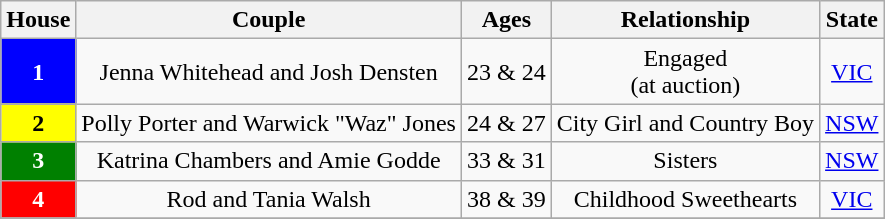<table class="wikitable" style="text-align:center">
<tr valign="top">
<th>House</th>
<th>Couple</th>
<th>Ages</th>
<th>Relationship</th>
<th>State</th>
</tr>
<tr>
<th style="background:blue; color:white;">1</th>
<td>Jenna Whitehead and Josh Densten</td>
<td>23 & 24</td>
<td>Engaged<br>(at auction)</td>
<td><a href='#'>VIC</a></td>
</tr>
<tr>
<th style="background:yellow; color:black;">2</th>
<td>Polly Porter and Warwick "Waz" Jones</td>
<td>24 & 27</td>
<td>City Girl and Country Boy</td>
<td><a href='#'>NSW</a></td>
</tr>
<tr>
<th style="background:green; color:white;">3</th>
<td>Katrina Chambers and Amie Godde</td>
<td>33 & 31</td>
<td>Sisters</td>
<td><a href='#'>NSW</a></td>
</tr>
<tr>
<th style="background:red; color:white;">4</th>
<td>Rod and Tania Walsh</td>
<td>38 & 39</td>
<td>Childhood Sweethearts</td>
<td><a href='#'>VIC</a></td>
</tr>
<tr>
</tr>
</table>
